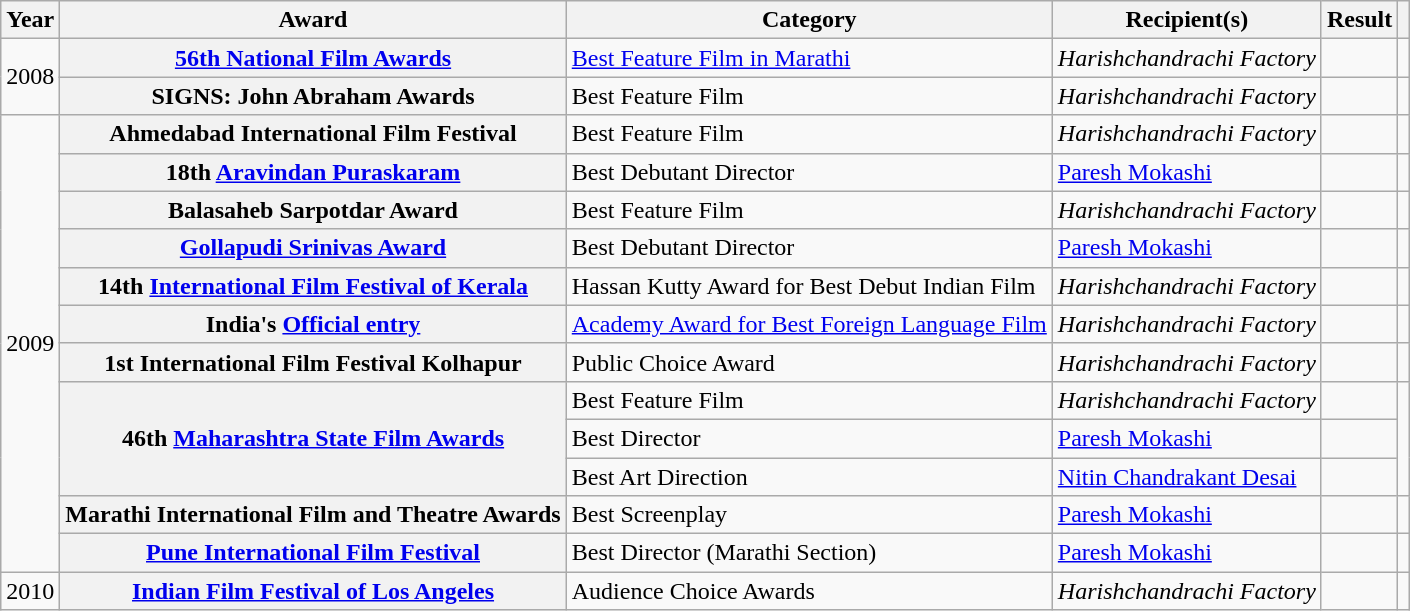<table class="wikitable plainrowheaders sortable">
<tr>
<th scope="col">Year</th>
<th scope="col">Award</th>
<th scope="col">Category</th>
<th scope="col">Recipient(s)</th>
<th scope="col">Result</th>
<th scope="col" class="unsortable"></th>
</tr>
<tr>
<td rowspan="2" style="text-align:center;">2008</td>
<th scope="row"><a href='#'>56th National Film Awards</a></th>
<td><a href='#'>Best Feature Film in Marathi</a></td>
<td><em>Harishchandrachi Factory</em></td>
<td></td>
<td style="text-align:center;"></td>
</tr>
<tr>
<th scope="row">SIGNS: John Abraham Awards</th>
<td>Best Feature Film</td>
<td><em>Harishchandrachi Factory</em></td>
<td></td>
<td style="text-align:center;"></td>
</tr>
<tr>
<td rowspan="12" style="text-align:center;">2009</td>
<th scope="row">Ahmedabad International Film Festival</th>
<td>Best Feature Film</td>
<td><em>Harishchandrachi Factory</em></td>
<td></td>
<td style="text-align:center;"></td>
</tr>
<tr>
<th scope="row">18th <a href='#'>Aravindan Puraskaram</a></th>
<td>Best Debutant Director</td>
<td><a href='#'>Paresh Mokashi</a></td>
<td></td>
<td style="text-align:center;"></td>
</tr>
<tr>
<th scope="row">Balasaheb Sarpotdar Award</th>
<td>Best Feature Film</td>
<td><em>Harishchandrachi Factory</em></td>
<td></td>
<td style="text-align:center;"></td>
</tr>
<tr>
<th scope="row"><a href='#'>Gollapudi Srinivas Award</a></th>
<td>Best Debutant Director</td>
<td><a href='#'>Paresh Mokashi</a></td>
<td></td>
<td style="text-align:center;"></td>
</tr>
<tr>
<th scope="row">14th <a href='#'>International Film Festival of Kerala</a></th>
<td>Hassan Kutty Award for Best Debut Indian Film</td>
<td><em>Harishchandrachi Factory</em></td>
<td></td>
<td style="text-align:center;"></td>
</tr>
<tr>
<th scope="row">India's <a href='#'>Official entry</a></th>
<td><a href='#'>Academy Award for Best Foreign Language Film</a></td>
<td><em>Harishchandrachi Factory</em></td>
<td></td>
<td style="text-align:center;"></td>
</tr>
<tr>
<th scope="row">1st International Film Festival Kolhapur</th>
<td>Public Choice Award</td>
<td><em>Harishchandrachi Factory</em></td>
<td></td>
<td style="text-align:center;"></td>
</tr>
<tr>
<th scope="row" rowspan="3">46th <a href='#'>Maharashtra State Film Awards</a></th>
<td>Best Feature Film</td>
<td><em>Harishchandrachi Factory</em></td>
<td></td>
<td style="text-align:center;" rowspan="3"></td>
</tr>
<tr>
<td>Best Director</td>
<td><a href='#'>Paresh Mokashi</a></td>
<td></td>
</tr>
<tr>
<td>Best Art Direction</td>
<td><a href='#'>Nitin Chandrakant Desai</a></td>
<td></td>
</tr>
<tr>
<th scope="row">Marathi International Film and Theatre Awards</th>
<td>Best Screenplay</td>
<td><a href='#'>Paresh Mokashi</a></td>
<td></td>
<td style="text-align:center;"></td>
</tr>
<tr>
<th scope="row"><a href='#'>Pune International Film Festival</a></th>
<td>Best Director (Marathi Section)</td>
<td><a href='#'>Paresh Mokashi</a></td>
<td></td>
<td style="text-align:center;"></td>
</tr>
<tr>
<td style="text-align:center;">2010</td>
<th scope="row"><a href='#'>Indian Film Festival of Los Angeles</a></th>
<td>Audience Choice Awards</td>
<td><em>Harishchandrachi Factory</em></td>
<td></td>
<td style="text-align:center;"></td>
</tr>
</table>
